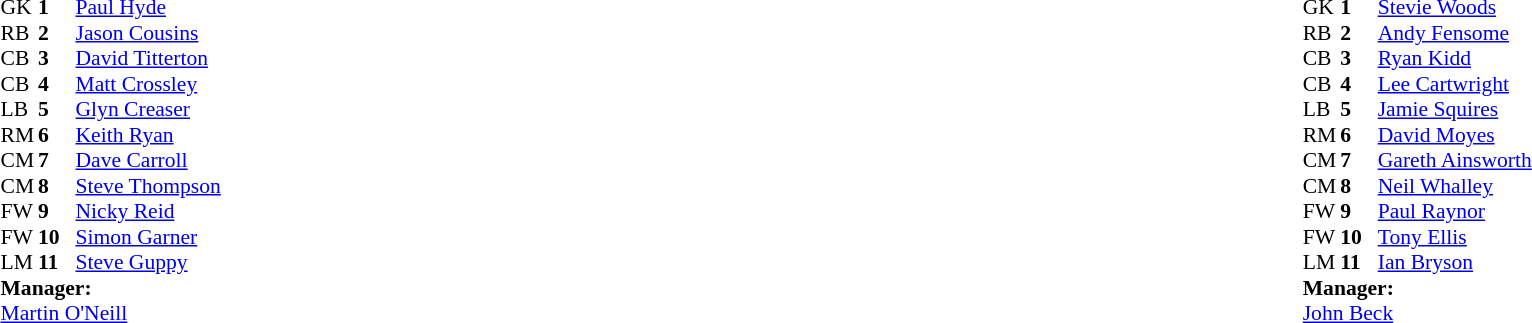<table width="100%">
<tr>
<td valign="top" width="50%"><br><table style="font-size: 90%" cellspacing="0" cellpadding="0">
<tr>
<td colspan="4"></td>
</tr>
<tr>
<th width="25"></th>
<th width="25"></th>
</tr>
<tr>
<td>GK</td>
<td><strong>1</strong></td>
<td><a href='#'>Paul Hyde</a></td>
</tr>
<tr>
<td>RB</td>
<td><strong>2</strong></td>
<td><a href='#'>Jason Cousins</a></td>
</tr>
<tr>
<td>CB</td>
<td><strong>3</strong></td>
<td><a href='#'>David Titterton</a></td>
</tr>
<tr>
<td>CB</td>
<td><strong>4</strong></td>
<td><a href='#'>Matt Crossley</a></td>
</tr>
<tr>
<td>LB</td>
<td><strong>5</strong></td>
<td><a href='#'>Glyn Creaser</a> </td>
</tr>
<tr>
<td>RM</td>
<td><strong>6</strong></td>
<td><a href='#'>Keith Ryan</a></td>
</tr>
<tr>
<td>CM</td>
<td><strong>7</strong></td>
<td><a href='#'>Dave Carroll</a></td>
</tr>
<tr>
<td>CM</td>
<td><strong>8</strong></td>
<td><a href='#'>Steve Thompson</a></td>
</tr>
<tr>
<td>FW</td>
<td><strong>9</strong></td>
<td><a href='#'>Nicky Reid</a></td>
</tr>
<tr>
<td>FW</td>
<td><strong>10</strong></td>
<td><a href='#'>Simon Garner</a> </td>
</tr>
<tr>
<td>LM</td>
<td><strong>11</strong></td>
<td><a href='#'>Steve Guppy</a></td>
</tr>
<tr>
<td colspan=4><strong>Manager:</strong></td>
</tr>
<tr>
<td colspan="4"><a href='#'>Martin O'Neill</a></td>
</tr>
</table>
</td>
<td valign="top" width="50%"><br><table style="font-size: 90%" cellspacing="0" cellpadding="0" align="center">
<tr>
<td colspan="4"></td>
</tr>
<tr>
<th width="25"></th>
<th width="25"></th>
</tr>
<tr>
<td>GK</td>
<td><strong>1</strong></td>
<td><a href='#'>Stevie Woods</a></td>
</tr>
<tr>
<td>RB</td>
<td><strong>2</strong></td>
<td><a href='#'>Andy Fensome</a></td>
</tr>
<tr>
<td>CB</td>
<td><strong>3</strong></td>
<td><a href='#'>Ryan Kidd</a></td>
</tr>
<tr>
<td>CB</td>
<td><strong>4</strong></td>
<td><a href='#'>Lee Cartwright</a></td>
</tr>
<tr>
<td>LB</td>
<td><strong>5</strong></td>
<td><a href='#'>Jamie Squires</a></td>
</tr>
<tr>
<td>RM</td>
<td><strong>6</strong></td>
<td><a href='#'>David Moyes</a></td>
</tr>
<tr>
<td>CM</td>
<td><strong>7</strong></td>
<td><a href='#'>Gareth Ainsworth</a> </td>
</tr>
<tr>
<td>CM</td>
<td><strong>8</strong></td>
<td><a href='#'>Neil Whalley</a></td>
</tr>
<tr>
<td>FW</td>
<td><strong>9</strong></td>
<td><a href='#'>Paul Raynor</a></td>
</tr>
<tr>
<td>FW</td>
<td><strong>10</strong></td>
<td><a href='#'>Tony Ellis</a></td>
</tr>
<tr>
<td>LM</td>
<td><strong>11</strong></td>
<td><a href='#'>Ian Bryson</a> </td>
</tr>
<tr>
<td colspan=4><strong>Manager:</strong></td>
</tr>
<tr>
<td colspan="4"><a href='#'>John Beck</a></td>
</tr>
<tr>
</tr>
</table>
</td>
</tr>
</table>
